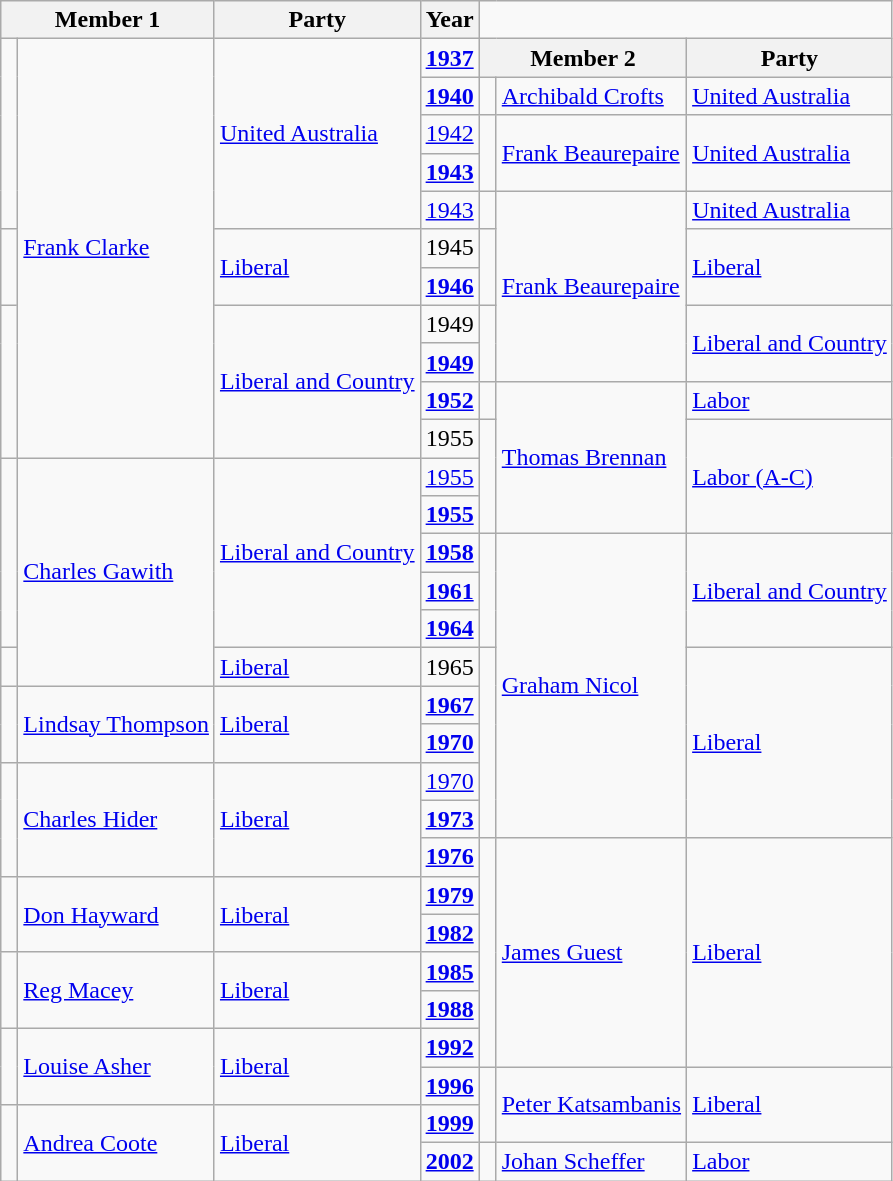<table class="wikitable">
<tr>
<th colspan=2>Member 1</th>
<th>Party</th>
<th>Year</th>
</tr>
<tr>
<td rowspan=5 > </td>
<td rowspan=11><a href='#'>Frank Clarke</a></td>
<td rowspan=5><a href='#'>United Australia</a></td>
<td><strong><a href='#'>1937</a></strong></td>
<th colspan=2>Member 2</th>
<th>Party</th>
</tr>
<tr>
<td><strong><a href='#'>1940</a></strong></td>
<td> </td>
<td><a href='#'>Archibald Crofts</a></td>
<td><a href='#'>United Australia</a></td>
</tr>
<tr>
<td><a href='#'>1942</a></td>
<td rowspan=2 > </td>
<td rowspan=2><a href='#'>Frank Beaurepaire</a></td>
<td rowspan=2><a href='#'>United Australia</a></td>
</tr>
<tr>
<td><strong><a href='#'>1943</a></strong></td>
</tr>
<tr>
<td><a href='#'>1943</a></td>
<td> </td>
<td rowspan=5><a href='#'>Frank Beaurepaire</a></td>
<td><a href='#'>United Australia</a></td>
</tr>
<tr>
<td rowspan=2 > </td>
<td rowspan=2><a href='#'>Liberal</a></td>
<td>1945</td>
<td rowspan=2 > </td>
<td rowspan=2><a href='#'>Liberal</a></td>
</tr>
<tr>
<td><strong><a href='#'>1946</a></strong></td>
</tr>
<tr>
<td rowspan=4 > </td>
<td rowspan=4><a href='#'>Liberal and Country</a></td>
<td>1949</td>
<td rowspan=2 > </td>
<td rowspan=2><a href='#'>Liberal and Country</a></td>
</tr>
<tr>
<td><strong><a href='#'>1949</a></strong></td>
</tr>
<tr>
<td><strong><a href='#'>1952</a></strong></td>
<td> </td>
<td rowspan=4><a href='#'>Thomas Brennan</a></td>
<td><a href='#'>Labor</a></td>
</tr>
<tr>
<td>1955</td>
<td rowspan=3 > </td>
<td rowspan=3><a href='#'>Labor (A-C)</a></td>
</tr>
<tr>
<td rowspan=5 > </td>
<td rowspan=6><a href='#'>Charles Gawith</a></td>
<td rowspan=5><a href='#'>Liberal and Country</a></td>
<td><a href='#'>1955</a></td>
</tr>
<tr>
<td><strong><a href='#'>1955</a></strong></td>
</tr>
<tr>
<td><strong><a href='#'>1958</a></strong></td>
<td rowspan=3 > </td>
<td rowspan=8><a href='#'>Graham Nicol</a></td>
<td rowspan=3><a href='#'>Liberal and Country</a></td>
</tr>
<tr>
<td><strong><a href='#'>1961</a></strong></td>
</tr>
<tr>
<td><strong><a href='#'>1964</a></strong></td>
</tr>
<tr>
<td> </td>
<td><a href='#'>Liberal</a></td>
<td>1965</td>
<td rowspan=5 > </td>
<td rowspan=5><a href='#'>Liberal</a></td>
</tr>
<tr>
<td rowspan=2 > </td>
<td rowspan=2><a href='#'>Lindsay Thompson</a></td>
<td rowspan=2><a href='#'>Liberal</a></td>
<td><strong><a href='#'>1967</a></strong></td>
</tr>
<tr>
<td><strong><a href='#'>1970</a></strong></td>
</tr>
<tr>
<td rowspan=3 > </td>
<td rowspan=3><a href='#'>Charles Hider</a></td>
<td rowspan=3><a href='#'>Liberal</a></td>
<td><a href='#'>1970</a></td>
</tr>
<tr>
<td><strong><a href='#'>1973</a></strong></td>
</tr>
<tr>
<td><strong><a href='#'>1976</a></strong></td>
<td rowspan=6 > </td>
<td rowspan=6><a href='#'>James Guest</a></td>
<td rowspan=6><a href='#'>Liberal</a></td>
</tr>
<tr>
<td rowspan=2 > </td>
<td rowspan=2><a href='#'>Don Hayward</a></td>
<td rowspan=2><a href='#'>Liberal</a></td>
<td><strong><a href='#'>1979</a></strong></td>
</tr>
<tr>
<td><strong><a href='#'>1982</a></strong></td>
</tr>
<tr>
<td rowspan=2 > </td>
<td rowspan=2><a href='#'>Reg Macey</a></td>
<td rowspan=2><a href='#'>Liberal</a></td>
<td><strong><a href='#'>1985</a></strong></td>
</tr>
<tr>
<td><strong><a href='#'>1988</a></strong></td>
</tr>
<tr>
<td rowspan=2 > </td>
<td rowspan=2><a href='#'>Louise Asher</a></td>
<td rowspan=2><a href='#'>Liberal</a></td>
<td><strong><a href='#'>1992</a></strong></td>
</tr>
<tr>
<td><strong><a href='#'>1996</a></strong></td>
<td rowspan=2 > </td>
<td rowspan=2><a href='#'>Peter Katsambanis</a></td>
<td rowspan=2><a href='#'>Liberal</a></td>
</tr>
<tr>
<td rowspan=2 > </td>
<td rowspan=2><a href='#'>Andrea Coote</a></td>
<td rowspan=2><a href='#'>Liberal</a></td>
<td><strong><a href='#'>1999</a></strong></td>
</tr>
<tr>
<td><strong><a href='#'>2002</a></strong></td>
<td> </td>
<td><a href='#'>Johan Scheffer</a></td>
<td><a href='#'>Labor</a></td>
</tr>
</table>
